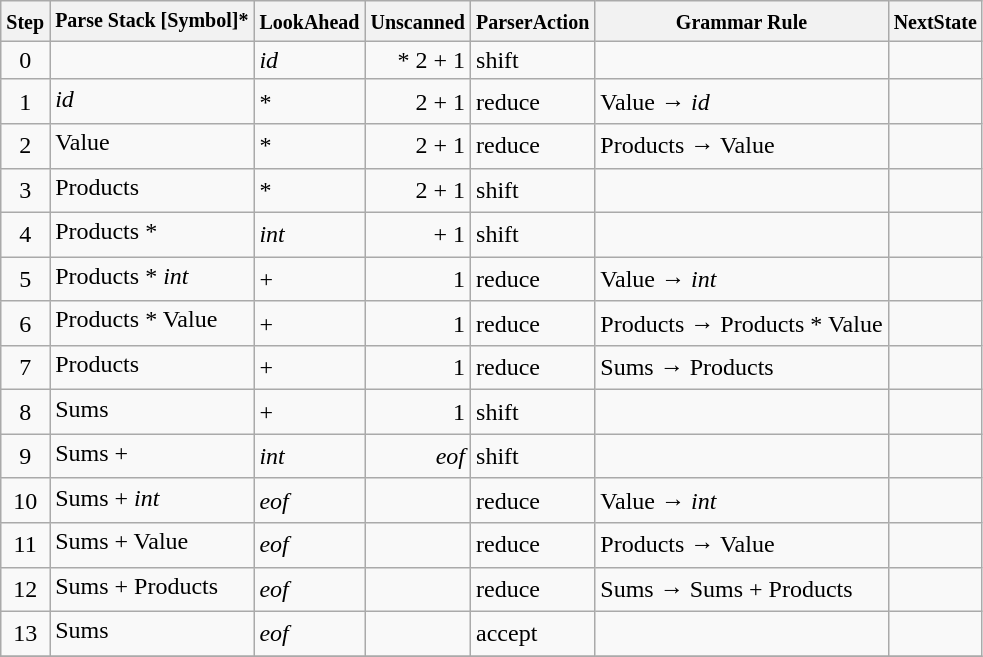<table class="wikitable">
<tr>
<th><small>Step</small></th>
<th><small>Parse Stack<sub></sub> [Symbol<sub></sub>]* </small></th>
<th><small>LookAhead</small></th>
<th><small>Unscanned</small></th>
<th><small>ParserAction</small></th>
<th><small>Grammar Rule</small></th>
<th><small>NextState</small></th>
</tr>
<tr>
<td align="center">0</td>
<td><sub></sub></td>
<td><em>id</em></td>
<td align="right">* 2 + 1</td>
<td>shift</td>
<td></td>
<td align="center"></td>
</tr>
<tr>
<td align="center">1</td>
<td><sub></sub> <em>id</em><sub></sub></td>
<td>*</td>
<td align="right">2 + 1</td>
<td>reduce</td>
<td>Value → <em>id</em></td>
<td align="center"></td>
</tr>
<tr>
<td align="center">2</td>
<td><sub></sub> Value<sub></sub></td>
<td>*</td>
<td align="right">2 + 1</td>
<td>reduce</td>
<td>Products → Value</td>
<td align="center"></td>
</tr>
<tr>
<td align="center">3</td>
<td><sub></sub> Products<sub></sub></td>
<td>*</td>
<td align="right">2 + 1</td>
<td>shift</td>
<td></td>
<td align="center"></td>
</tr>
<tr>
<td align="center">4</td>
<td><sub></sub> Products<sub></sub> *<sub></sub></td>
<td><em>int</em></td>
<td align="right">+ 1</td>
<td>shift</td>
<td></td>
<td align="center"></td>
</tr>
<tr>
<td align="center">5</td>
<td><sub></sub> Products<sub></sub> *<sub></sub> <em>int</em><sub></sub></td>
<td>+</td>
<td align="right">1</td>
<td>reduce</td>
<td>Value → <em>int</em></td>
<td align="center"></td>
</tr>
<tr>
<td align="center">6</td>
<td><sub></sub> Products<sub></sub> *<sub></sub> Value<sub></sub></td>
<td>+</td>
<td align="right">1</td>
<td>reduce</td>
<td>Products → Products * Value</td>
<td align="center"></td>
</tr>
<tr>
<td align="center">7</td>
<td><sub></sub> Products<sub></sub></td>
<td>+</td>
<td align="right">1</td>
<td>reduce</td>
<td>Sums → Products</td>
<td align="center"></td>
</tr>
<tr>
<td align="center">8</td>
<td><sub></sub> Sums<sub></sub></td>
<td>+</td>
<td align="right">1</td>
<td>shift</td>
<td></td>
<td align="center"></td>
</tr>
<tr>
<td align="center">9</td>
<td><sub></sub> Sums<sub></sub> +<sub></sub></td>
<td><em>int</em></td>
<td align="right"><em>eof</em></td>
<td>shift</td>
<td></td>
<td align="center"></td>
</tr>
<tr>
<td align="center">10</td>
<td><sub></sub> Sums<sub></sub> +<sub></sub> <em>int</em><sub></sub></td>
<td><em>eof</em></td>
<td></td>
<td>reduce</td>
<td>Value → <em>int</em></td>
<td align="center"></td>
</tr>
<tr>
<td align="center">11</td>
<td><sub></sub> Sums<sub></sub> +<sub></sub> Value<sub></sub></td>
<td><em>eof</em></td>
<td></td>
<td>reduce</td>
<td>Products → Value</td>
<td align="center"></td>
</tr>
<tr>
<td align="center">12</td>
<td><sub></sub> Sums<sub></sub> +<sub></sub> Products<sub></sub></td>
<td><em>eof</em></td>
<td></td>
<td>reduce</td>
<td>Sums → Sums + Products</td>
<td align="center"></td>
</tr>
<tr>
<td align="center">13</td>
<td><sub></sub> Sums<sub></sub></td>
<td><em>eof</em></td>
<td></td>
<td>accept</td>
<td></td>
<td></td>
</tr>
<tr>
</tr>
</table>
